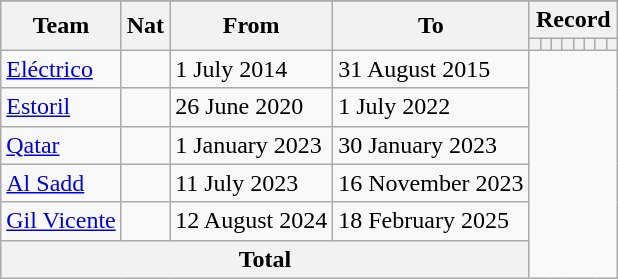<table class="wikitable" style="text-align: center">
<tr>
</tr>
<tr>
<th rowspan="2">Team</th>
<th rowspan="2">Nat</th>
<th rowspan="2">From</th>
<th rowspan="2">To</th>
<th colspan="8">Record</th>
</tr>
<tr>
<th></th>
<th></th>
<th></th>
<th></th>
<th></th>
<th></th>
<th></th>
<th></th>
</tr>
<tr>
<td align=left><a href='#'>Eléctrico</a></td>
<td></td>
<td align=left>1 July 2014</td>
<td align=left>31 August 2015<br></td>
</tr>
<tr>
<td align=left><a href='#'>Estoril</a></td>
<td></td>
<td align=left>26 June 2020</td>
<td align=left>1 July 2022<br></td>
</tr>
<tr>
<td align=left><a href='#'>Qatar</a></td>
<td></td>
<td align=left>1 January 2023</td>
<td align=left>30 January 2023<br></td>
</tr>
<tr>
<td align="left"><a href='#'>Al Sadd</a></td>
<td></td>
<td align="left">11 July 2023</td>
<td align="left">16 November 2023<br></td>
</tr>
<tr>
<td align="left"><a href='#'>Gil Vicente</a></td>
<td></td>
<td align="left">12 August 2024</td>
<td align="left">18 February 2025<br></td>
</tr>
<tr>
<th colspan="4">Total<br></th>
</tr>
</table>
